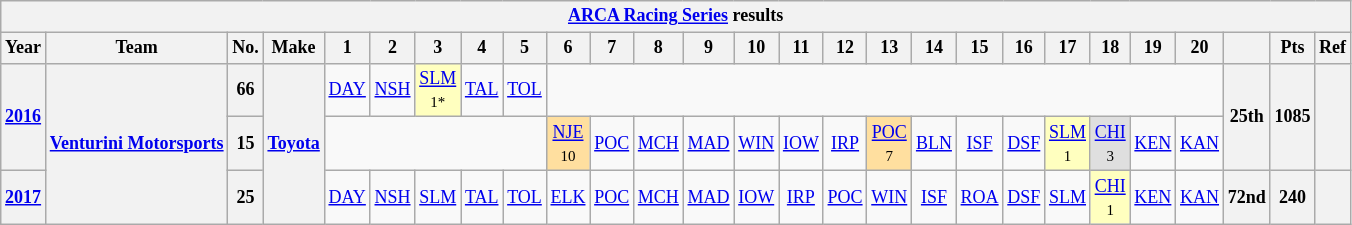<table class="wikitable" style="text-align:center; font-size:75%">
<tr>
<th colspan=27><a href='#'>ARCA Racing Series</a> results</th>
</tr>
<tr>
<th>Year</th>
<th>Team</th>
<th>No.</th>
<th>Make</th>
<th>1</th>
<th>2</th>
<th>3</th>
<th>4</th>
<th>5</th>
<th>6</th>
<th>7</th>
<th>8</th>
<th>9</th>
<th>10</th>
<th>11</th>
<th>12</th>
<th>13</th>
<th>14</th>
<th>15</th>
<th>16</th>
<th>17</th>
<th>18</th>
<th>19</th>
<th>20</th>
<th></th>
<th>Pts</th>
<th>Ref</th>
</tr>
<tr>
<th rowspan=2><a href='#'>2016</a></th>
<th rowspan=3><a href='#'>Venturini Motorsports</a></th>
<th>66</th>
<th rowspan=3><a href='#'>Toyota</a></th>
<td><a href='#'>DAY</a></td>
<td><a href='#'>NSH</a></td>
<td style="background:#FFFFBF;"><a href='#'>SLM</a><br><small>1*</small></td>
<td><a href='#'>TAL</a></td>
<td><a href='#'>TOL</a></td>
<td colspan=15></td>
<th rowspan=2>25th</th>
<th rowspan=2>1085</th>
<th rowspan=2></th>
</tr>
<tr>
<th>15</th>
<td colspan=5></td>
<td style="background:#FFDF9F;"><a href='#'>NJE</a><br><small>10</small></td>
<td><a href='#'>POC</a></td>
<td><a href='#'>MCH</a></td>
<td><a href='#'>MAD</a></td>
<td><a href='#'>WIN</a></td>
<td><a href='#'>IOW</a></td>
<td><a href='#'>IRP</a></td>
<td style="background:#FFDF9F;"><a href='#'>POC</a><br><small>7</small></td>
<td><a href='#'>BLN</a></td>
<td><a href='#'>ISF</a></td>
<td><a href='#'>DSF</a></td>
<td style="background:#FFFFBF;"><a href='#'>SLM</a><br><small>1</small></td>
<td style="background:#DFDFDF;"><a href='#'>CHI</a><br><small>3</small></td>
<td><a href='#'>KEN</a></td>
<td><a href='#'>KAN</a></td>
</tr>
<tr>
<th><a href='#'>2017</a></th>
<th>25</th>
<td><a href='#'>DAY</a></td>
<td><a href='#'>NSH</a></td>
<td><a href='#'>SLM</a></td>
<td><a href='#'>TAL</a></td>
<td><a href='#'>TOL</a></td>
<td><a href='#'>ELK</a></td>
<td><a href='#'>POC</a></td>
<td><a href='#'>MCH</a></td>
<td><a href='#'>MAD</a></td>
<td><a href='#'>IOW</a></td>
<td><a href='#'>IRP</a></td>
<td><a href='#'>POC</a></td>
<td><a href='#'>WIN</a></td>
<td><a href='#'>ISF</a></td>
<td><a href='#'>ROA</a></td>
<td><a href='#'>DSF</a></td>
<td><a href='#'>SLM</a></td>
<td style="background:#FFFFBF;"><a href='#'>CHI</a><br><small>1</small></td>
<td><a href='#'>KEN</a></td>
<td><a href='#'>KAN</a></td>
<th>72nd</th>
<th>240</th>
<th></th>
</tr>
</table>
